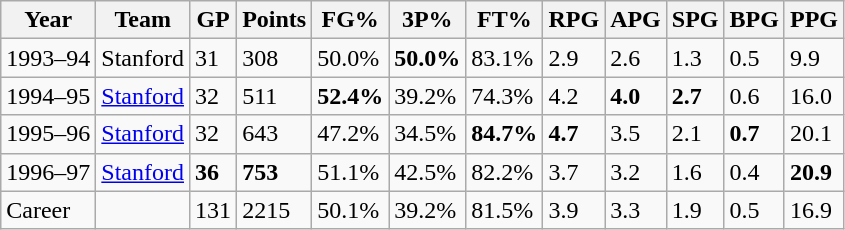<table class="wikitable">
<tr>
<th>Year</th>
<th>Team</th>
<th>GP</th>
<th>Points</th>
<th>FG%</th>
<th>3P%</th>
<th>FT%</th>
<th>RPG</th>
<th>APG</th>
<th>SPG</th>
<th>BPG</th>
<th>PPG</th>
</tr>
<tr>
<td>1993–94</td>
<td>Stanford</td>
<td>31</td>
<td>308</td>
<td>50.0%</td>
<td><strong>50.0%</strong></td>
<td>83.1%</td>
<td>2.9</td>
<td>2.6</td>
<td>1.3</td>
<td>0.5</td>
<td>9.9</td>
</tr>
<tr>
<td>1994–95</td>
<td><a href='#'>Stanford</a></td>
<td>32</td>
<td>511</td>
<td><strong>52.4%</strong></td>
<td>39.2%</td>
<td>74.3%</td>
<td>4.2</td>
<td><strong>4.0</strong></td>
<td><strong>2.7</strong></td>
<td>0.6</td>
<td>16.0</td>
</tr>
<tr>
<td>1995–96</td>
<td><a href='#'>Stanford</a></td>
<td>32</td>
<td>643</td>
<td>47.2%</td>
<td>34.5%</td>
<td><strong>84.7%</strong></td>
<td><strong>4.7</strong></td>
<td>3.5</td>
<td>2.1</td>
<td><strong>0.7</strong></td>
<td>20.1</td>
</tr>
<tr>
<td>1996–97</td>
<td><a href='#'>Stanford</a></td>
<td><strong>36</strong></td>
<td><strong>753</strong></td>
<td>51.1%</td>
<td>42.5%</td>
<td>82.2%</td>
<td>3.7</td>
<td>3.2</td>
<td>1.6</td>
<td>0.4</td>
<td><strong>20.9</strong></td>
</tr>
<tr>
<td>Career</td>
<td></td>
<td>131</td>
<td>2215</td>
<td>50.1%</td>
<td>39.2%</td>
<td>81.5%</td>
<td>3.9</td>
<td>3.3</td>
<td>1.9</td>
<td>0.5</td>
<td>16.9</td>
</tr>
</table>
